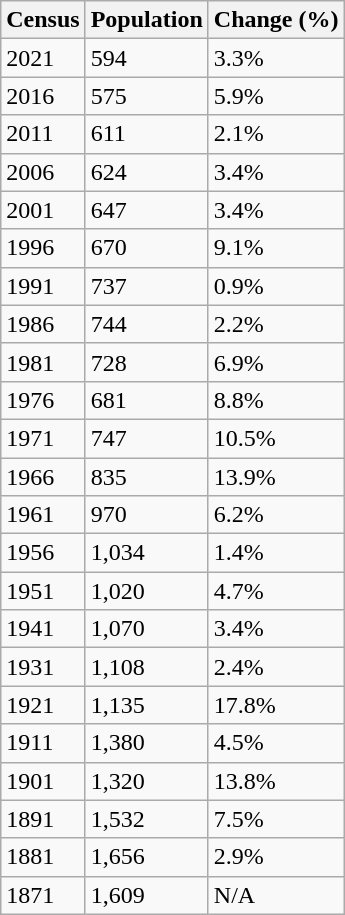<table class="wikitable">
<tr>
<th>Census</th>
<th>Population</th>
<th>Change (%)</th>
</tr>
<tr>
<td>2021</td>
<td>594</td>
<td> 3.3%</td>
</tr>
<tr>
<td>2016</td>
<td>575</td>
<td> 5.9%</td>
</tr>
<tr>
<td>2011</td>
<td>611</td>
<td> 2.1%</td>
</tr>
<tr>
<td>2006</td>
<td>624</td>
<td> 3.4%</td>
</tr>
<tr>
<td>2001</td>
<td>647</td>
<td> 3.4%</td>
</tr>
<tr>
<td>1996</td>
<td>670</td>
<td> 9.1%</td>
</tr>
<tr>
<td>1991</td>
<td>737</td>
<td> 0.9%</td>
</tr>
<tr>
<td>1986</td>
<td>744</td>
<td> 2.2%</td>
</tr>
<tr>
<td>1981</td>
<td>728</td>
<td> 6.9%</td>
</tr>
<tr>
<td>1976</td>
<td>681</td>
<td> 8.8%</td>
</tr>
<tr>
<td>1971</td>
<td>747</td>
<td> 10.5%</td>
</tr>
<tr>
<td>1966</td>
<td>835</td>
<td> 13.9%</td>
</tr>
<tr>
<td>1961</td>
<td>970</td>
<td> 6.2%</td>
</tr>
<tr>
<td>1956</td>
<td>1,034</td>
<td> 1.4%</td>
</tr>
<tr>
<td>1951</td>
<td>1,020</td>
<td> 4.7%</td>
</tr>
<tr>
<td>1941</td>
<td>1,070</td>
<td> 3.4%</td>
</tr>
<tr>
<td>1931</td>
<td>1,108</td>
<td> 2.4%</td>
</tr>
<tr>
<td>1921</td>
<td>1,135</td>
<td> 17.8%</td>
</tr>
<tr>
<td>1911</td>
<td>1,380</td>
<td> 4.5%</td>
</tr>
<tr>
<td>1901</td>
<td>1,320</td>
<td> 13.8%</td>
</tr>
<tr>
<td>1891</td>
<td>1,532</td>
<td> 7.5%</td>
</tr>
<tr>
<td>1881</td>
<td>1,656</td>
<td> 2.9%</td>
</tr>
<tr>
<td>1871</td>
<td>1,609</td>
<td>N/A</td>
</tr>
</table>
